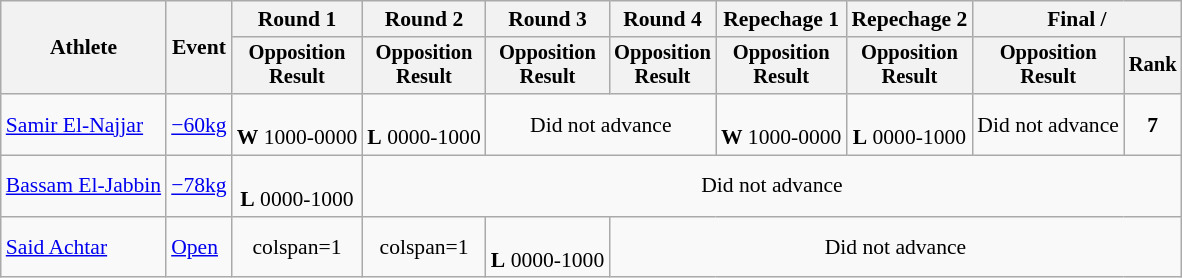<table class="wikitable" style="font-size:90%">
<tr>
<th rowspan="2">Athlete</th>
<th rowspan="2">Event</th>
<th>Round 1</th>
<th>Round 2</th>
<th>Round 3</th>
<th>Round 4</th>
<th>Repechage 1</th>
<th>Repechage 2</th>
<th colspan=2>Final / </th>
</tr>
<tr style="font-size:95%">
<th>Opposition<br>Result</th>
<th>Opposition<br>Result</th>
<th>Opposition<br>Result</th>
<th>Opposition<br>Result</th>
<th>Opposition<br>Result</th>
<th>Opposition<br>Result</th>
<th>Opposition<br>Result</th>
<th>Rank</th>
</tr>
<tr align=center>
<td align=left><a href='#'>Samir El-Najjar</a></td>
<td align=left><a href='#'>−60kg</a></td>
<td><br><strong>W</strong> 1000-0000</td>
<td><br><strong>L</strong> 0000-1000</td>
<td colspan=2>Did not advance</td>
<td><br><strong>W</strong> 1000-0000</td>
<td><br><strong>L</strong> 0000-1000</td>
<td colspan=1>Did not advance</td>
<td><strong>7</strong></td>
</tr>
<tr align=center>
<td align=left><a href='#'>Bassam El-Jabbin</a></td>
<td align=left><a href='#'>−78kg</a></td>
<td><br><strong>L</strong> 0000-1000</td>
<td colspan=7>Did not advance</td>
</tr>
<tr align=center>
<td align=left><a href='#'>Said Achtar</a></td>
<td align=left><a href='#'>Open</a></td>
<td>colspan=1 </td>
<td>colspan=1 </td>
<td><br><strong>L</strong> 0000-1000</td>
<td colspan=7>Did not advance</td>
</tr>
</table>
